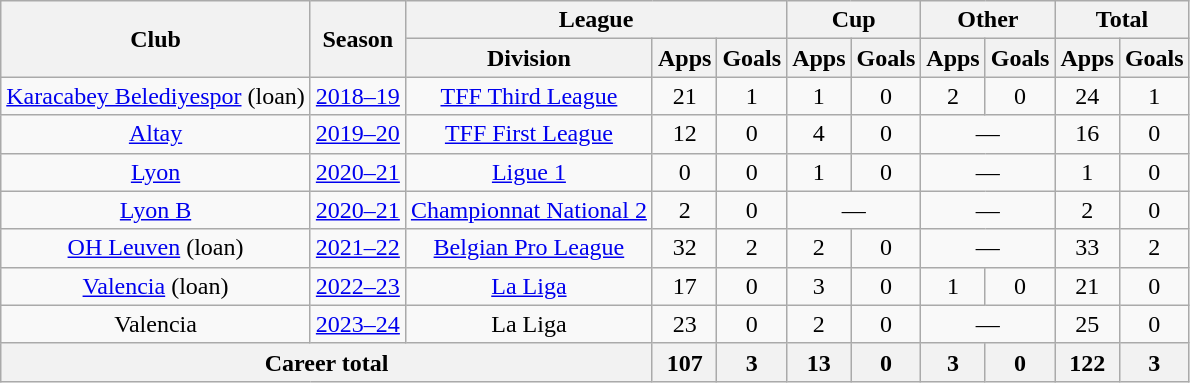<table class="wikitable" style="text-align: center;">
<tr>
<th rowspan="2">Club</th>
<th rowspan="2">Season</th>
<th colspan="3">League</th>
<th colspan="2">Cup</th>
<th colspan="2">Other</th>
<th colspan="2">Total</th>
</tr>
<tr>
<th>Division</th>
<th>Apps</th>
<th>Goals</th>
<th>Apps</th>
<th>Goals</th>
<th>Apps</th>
<th>Goals</th>
<th>Apps</th>
<th>Goals</th>
</tr>
<tr>
<td><a href='#'>Karacabey Belediyespor</a> (loan)</td>
<td><a href='#'>2018–19</a></td>
<td><a href='#'>TFF Third League</a></td>
<td>21</td>
<td>1</td>
<td>1</td>
<td>0</td>
<td>2</td>
<td>0</td>
<td>24</td>
<td>1</td>
</tr>
<tr>
<td><a href='#'>Altay</a></td>
<td><a href='#'>2019–20</a></td>
<td><a href='#'>TFF First League</a></td>
<td>12</td>
<td>0</td>
<td>4</td>
<td>0</td>
<td colspan="2">—</td>
<td>16</td>
<td>0</td>
</tr>
<tr>
<td><a href='#'>Lyon</a></td>
<td><a href='#'>2020–21</a></td>
<td><a href='#'>Ligue 1</a></td>
<td>0</td>
<td>0</td>
<td>1</td>
<td>0</td>
<td colspan="2">—</td>
<td>1</td>
<td>0</td>
</tr>
<tr>
<td><a href='#'>Lyon B</a></td>
<td><a href='#'>2020–21</a></td>
<td><a href='#'>Championnat National 2</a></td>
<td>2</td>
<td>0</td>
<td colspan="2">—</td>
<td colspan="2">—</td>
<td>2</td>
<td>0</td>
</tr>
<tr>
<td><a href='#'>OH Leuven</a> (loan)</td>
<td><a href='#'>2021–22</a></td>
<td><a href='#'>Belgian Pro League</a></td>
<td>32</td>
<td>2</td>
<td>2</td>
<td>0</td>
<td colspan="2">—</td>
<td>33</td>
<td>2</td>
</tr>
<tr>
<td><a href='#'>Valencia</a> (loan)</td>
<td><a href='#'>2022–23</a></td>
<td><a href='#'>La Liga</a></td>
<td>17</td>
<td>0</td>
<td>3</td>
<td>0</td>
<td>1</td>
<td>0</td>
<td>21</td>
<td>0</td>
</tr>
<tr>
<td>Valencia</td>
<td><a href='#'>2023–24</a></td>
<td>La Liga</td>
<td>23</td>
<td>0</td>
<td>2</td>
<td>0</td>
<td colspan="2">—</td>
<td>25</td>
<td>0</td>
</tr>
<tr>
<th colspan="3">Career total</th>
<th>107</th>
<th>3</th>
<th>13</th>
<th>0</th>
<th>3</th>
<th>0</th>
<th>122</th>
<th>3</th>
</tr>
</table>
